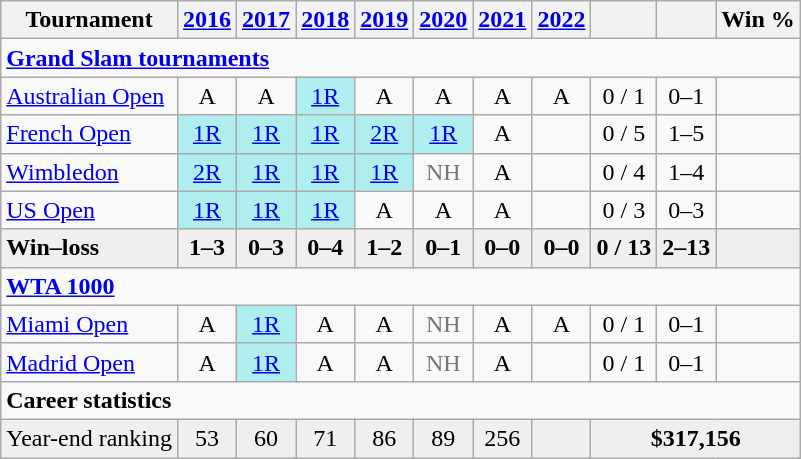<table class="wikitable" style=text-align:center>
<tr>
<th>Tournament</th>
<th><a href='#'>2016</a></th>
<th><a href='#'>2017</a></th>
<th><a href='#'>2018</a></th>
<th><a href='#'>2019</a></th>
<th><a href='#'>2020</a></th>
<th><a href='#'>2021</a></th>
<th><a href='#'>2022</a></th>
<th></th>
<th></th>
<th>Win %</th>
</tr>
<tr>
<td colspan=11 align=left><strong><a href='#'>Grand Slam tournaments</a></strong></td>
</tr>
<tr>
<td align=left><a href='#'>Australian Open</a></td>
<td>A</td>
<td>A</td>
<td bgcolor=afeeee><a href='#'>1R</a></td>
<td>A</td>
<td>A</td>
<td>A</td>
<td>A</td>
<td>0 / 1</td>
<td>0–1</td>
<td></td>
</tr>
<tr>
<td align=left><a href='#'>French Open</a></td>
<td bgcolor=afeeee><a href='#'>1R</a></td>
<td bgcolor=afeeee><a href='#'>1R</a></td>
<td bgcolor=afeeee><a href='#'>1R</a></td>
<td bgcolor=afeeee><a href='#'>2R</a></td>
<td bgcolor=afeeee><a href='#'>1R</a></td>
<td>A</td>
<td></td>
<td>0 / 5</td>
<td>1–5</td>
<td></td>
</tr>
<tr>
<td align=left><a href='#'>Wimbledon</a></td>
<td bgcolor=afeeee><a href='#'>2R</a></td>
<td bgcolor=afeeee><a href='#'>1R</a></td>
<td bgcolor=afeeee><a href='#'>1R</a></td>
<td bgcolor=afeeee><a href='#'>1R</a></td>
<td style=color:#767676>NH</td>
<td>A</td>
<td></td>
<td>0 / 4</td>
<td>1–4</td>
<td></td>
</tr>
<tr>
<td align=left><a href='#'>US Open</a></td>
<td bgcolor=afeeee><a href='#'>1R</a></td>
<td bgcolor=afeeee><a href='#'>1R</a></td>
<td bgcolor=afeeee><a href='#'>1R</a></td>
<td>A</td>
<td>A</td>
<td>A</td>
<td></td>
<td>0 / 3</td>
<td>0–3</td>
<td></td>
</tr>
<tr style=background:#efefef;font-weight:bold>
<td align=left>Win–loss</td>
<td>1–3</td>
<td>0–3</td>
<td>0–4</td>
<td>1–2</td>
<td>0–1</td>
<td>0–0</td>
<td>0–0</td>
<td>0 / 13</td>
<td>2–13</td>
<td></td>
</tr>
<tr>
<td align=left colspan=11><strong><a href='#'>WTA 1000</a></strong></td>
</tr>
<tr>
<td align=left><a href='#'>Miami Open</a></td>
<td>A</td>
<td bgcolor=afeeee><a href='#'>1R</a></td>
<td>A</td>
<td>A</td>
<td style=color:#767676>NH</td>
<td>A</td>
<td>A</td>
<td>0 / 1</td>
<td>0–1</td>
<td></td>
</tr>
<tr>
<td align=left><a href='#'>Madrid Open</a></td>
<td>A</td>
<td bgcolor=afeeee><a href='#'>1R</a></td>
<td>A</td>
<td>A</td>
<td style=color:#767676>NH</td>
<td>A</td>
<td></td>
<td>0 / 1</td>
<td>0–1</td>
<td></td>
</tr>
<tr>
<td align=left colspan=11><strong>Career statistics</strong></td>
</tr>
<tr bgcolor=efefef>
<td align=left>Year-end ranking</td>
<td>53</td>
<td>60</td>
<td>71</td>
<td>86</td>
<td>89</td>
<td>256</td>
<td></td>
<td colspan=3><strong>$317,156</strong></td>
</tr>
</table>
